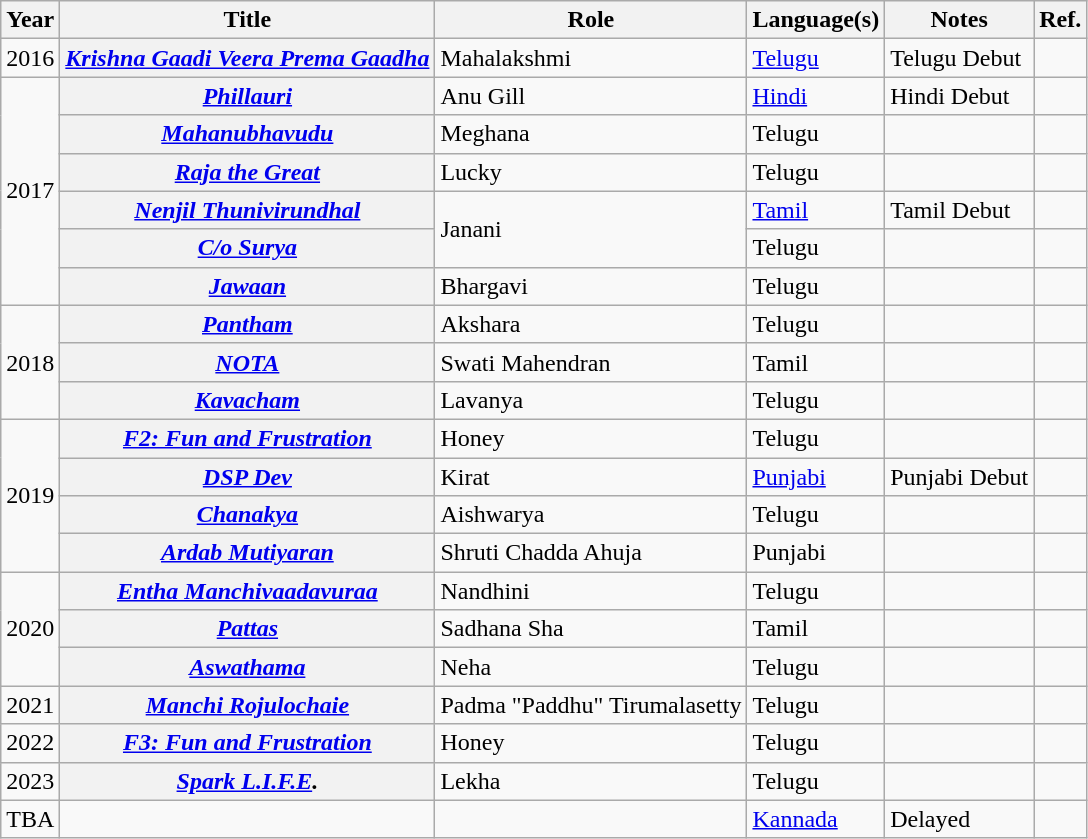<table class="wikitable plainrowheaders sortable">
<tr>
<th scope="col">Year</th>
<th scope="col">Title</th>
<th scope="col">Role</th>
<th scope="col">Language(s)</th>
<th scope="col" class="unsortable">Notes</th>
<th scope="col" class="unsortable">Ref.</th>
</tr>
<tr>
<td>2016</td>
<th scope="row"><em><a href='#'>Krishna Gaadi Veera Prema Gaadha</a></em></th>
<td>Mahalakshmi</td>
<td><a href='#'>Telugu</a></td>
<td>Telugu Debut</td>
<td></td>
</tr>
<tr>
<td rowspan="6">2017</td>
<th scope="row"><em><a href='#'>Phillauri</a></em></th>
<td>Anu Gill</td>
<td><a href='#'>Hindi</a></td>
<td>Hindi Debut</td>
<td></td>
</tr>
<tr>
<th scope="row"><em><a href='#'>Mahanubhavudu</a></em></th>
<td>Meghana</td>
<td>Telugu</td>
<td></td>
<td></td>
</tr>
<tr>
<th scope="row"><em><a href='#'>Raja the Great</a></em></th>
<td>Lucky</td>
<td>Telugu</td>
<td></td>
<td></td>
</tr>
<tr>
<th scope="row"><em><a href='#'>Nenjil Thunivirundhal</a></em></th>
<td rowspan="2">Janani</td>
<td><a href='#'>Tamil</a></td>
<td>Tamil Debut</td>
<td></td>
</tr>
<tr>
<th scope="row"><em><a href='#'>C/o Surya</a></em></th>
<td>Telugu</td>
<td></td>
<td></td>
</tr>
<tr>
<th scope="row"><em><a href='#'>Jawaan</a></em></th>
<td>Bhargavi</td>
<td>Telugu</td>
<td></td>
<td></td>
</tr>
<tr>
<td rowspan="3">2018</td>
<th scope="row"><em><a href='#'>Pantham</a></em></th>
<td>Akshara</td>
<td>Telugu</td>
<td></td>
<td></td>
</tr>
<tr>
<th rowspan="1" scope="row"><em><a href='#'>NOTA</a></em></th>
<td>Swati Mahendran</td>
<td>Tamil</td>
<td></td>
<td></td>
</tr>
<tr>
<th scope="row"><em><a href='#'>Kavacham</a></em></th>
<td>Lavanya</td>
<td>Telugu</td>
<td></td>
<td></td>
</tr>
<tr>
<td rowspan="4">2019</td>
<th scope="row"><em><a href='#'>F2: Fun and Frustration</a></em></th>
<td>Honey</td>
<td>Telugu</td>
<td></td>
<td></td>
</tr>
<tr>
<th scope="row"><em><a href='#'>DSP Dev</a></em></th>
<td>Kirat</td>
<td><a href='#'>Punjabi</a></td>
<td>Punjabi Debut</td>
<td></td>
</tr>
<tr>
<th scope="row"><em><a href='#'>Chanakya</a></em></th>
<td>Aishwarya</td>
<td>Telugu</td>
<td></td>
<td></td>
</tr>
<tr>
<th scope="row"><em><a href='#'>Ardab Mutiyaran</a></em></th>
<td>Shruti Chadda Ahuja</td>
<td>Punjabi</td>
<td></td>
<td></td>
</tr>
<tr>
<td rowspan="3">2020</td>
<th scope="row"><em><a href='#'>Entha Manchivaadavuraa</a></em></th>
<td>Nandhini</td>
<td>Telugu</td>
<td></td>
<td></td>
</tr>
<tr>
<th scope="row"><em><a href='#'>Pattas</a></em></th>
<td>Sadhana Sha</td>
<td>Tamil</td>
<td></td>
<td></td>
</tr>
<tr>
<th scope="row"><em><a href='#'>Aswathama</a></em></th>
<td>Neha</td>
<td>Telugu</td>
<td></td>
<td></td>
</tr>
<tr>
<td>2021</td>
<th scope="row"><em><a href='#'>Manchi Rojulochaie</a></em></th>
<td>Padma "Paddhu" Tirumalasetty</td>
<td>Telugu</td>
<td></td>
<td></td>
</tr>
<tr>
<td>2022</td>
<th scope="row"><em><a href='#'>F3: Fun and Frustration</a></em></th>
<td>Honey</td>
<td>Telugu</td>
<td></td>
<td></td>
</tr>
<tr>
<td>2023</td>
<th scope="row"><em><a href='#'>Spark L.I.F.E</a>.</em></th>
<td>Lekha</td>
<td>Telugu</td>
<td></td>
<td></td>
</tr>
<tr>
<td>TBA</td>
<td> </td>
<td></td>
<td><a href='#'>Kannada</a></td>
<td>Delayed</td>
<td></td>
</tr>
</table>
